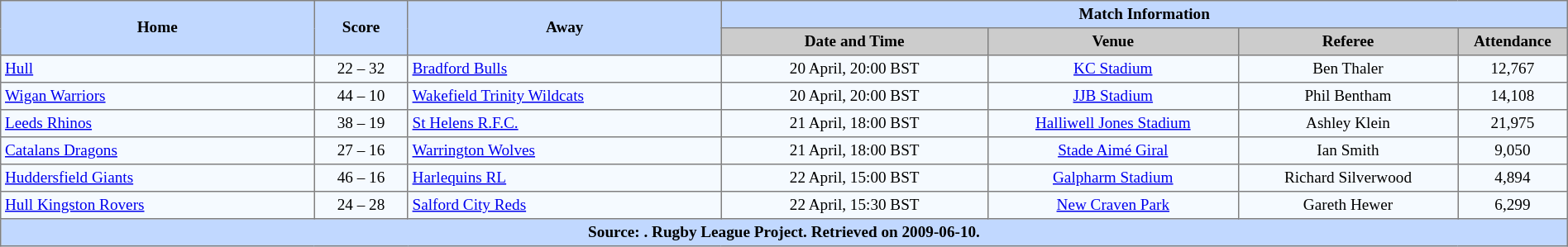<table border="1" cellpadding="3" cellspacing="0" style="border-collapse:collapse; font-size:80%; text-align:center; width:100%;">
<tr style="background:#c1d8ff;">
<th rowspan="2" style="width:20%;">Home</th>
<th rowspan="2" style="width:6%;">Score</th>
<th rowspan="2" style="width:20%;">Away</th>
<th colspan=6>Match Information</th>
</tr>
<tr style="background:#ccc;">
<th width=17%>Date and Time</th>
<th width=16%>Venue</th>
<th width=14%>Referee</th>
<th width=7%>Attendance</th>
</tr>
<tr style="background:#f5faff;">
<td align=left> <a href='#'>Hull</a></td>
<td>22 – 32</td>
<td align=left> <a href='#'>Bradford Bulls</a></td>
<td>20 April, 20:00 BST</td>
<td><a href='#'>KC Stadium</a></td>
<td>Ben Thaler</td>
<td>12,767</td>
</tr>
<tr style="background:#f5faff;">
<td align=left> <a href='#'>Wigan Warriors</a></td>
<td>44 – 10</td>
<td align=left> <a href='#'>Wakefield Trinity Wildcats</a></td>
<td>20 April, 20:00 BST</td>
<td><a href='#'>JJB Stadium</a></td>
<td>Phil Bentham</td>
<td>14,108</td>
</tr>
<tr style="background:#f5faff;">
<td align=left> <a href='#'>Leeds Rhinos</a></td>
<td>38 – 19</td>
<td align=left> <a href='#'>St Helens R.F.C.</a></td>
<td>21 April, 18:00 BST</td>
<td><a href='#'>Halliwell Jones Stadium</a></td>
<td>Ashley Klein</td>
<td>21,975</td>
</tr>
<tr style="background:#f5faff;">
<td align=left> <a href='#'>Catalans Dragons</a></td>
<td>27 – 16</td>
<td align=left> <a href='#'>Warrington Wolves</a></td>
<td>21 April, 18:00 BST</td>
<td><a href='#'>Stade Aimé Giral</a></td>
<td>Ian Smith</td>
<td>9,050</td>
</tr>
<tr style="background:#f5faff;">
<td align=left> <a href='#'>Huddersfield Giants</a></td>
<td>46 – 16</td>
<td align=left> <a href='#'>Harlequins RL</a></td>
<td>22 April, 15:00 BST</td>
<td><a href='#'>Galpharm Stadium</a></td>
<td>Richard Silverwood</td>
<td>4,894</td>
</tr>
<tr style="background:#f5faff;">
<td align=left> <a href='#'>Hull Kingston Rovers</a></td>
<td>24 – 28</td>
<td align=left> <a href='#'>Salford City Reds</a></td>
<td>22 April, 15:30 BST</td>
<td><a href='#'>New Craven Park</a></td>
<td>Gareth Hewer</td>
<td>6,299</td>
</tr>
<tr style="background:#c1d8ff;">
<th colspan=10>Source: . Rugby League Project. Retrieved on 2009-06-10.</th>
</tr>
</table>
